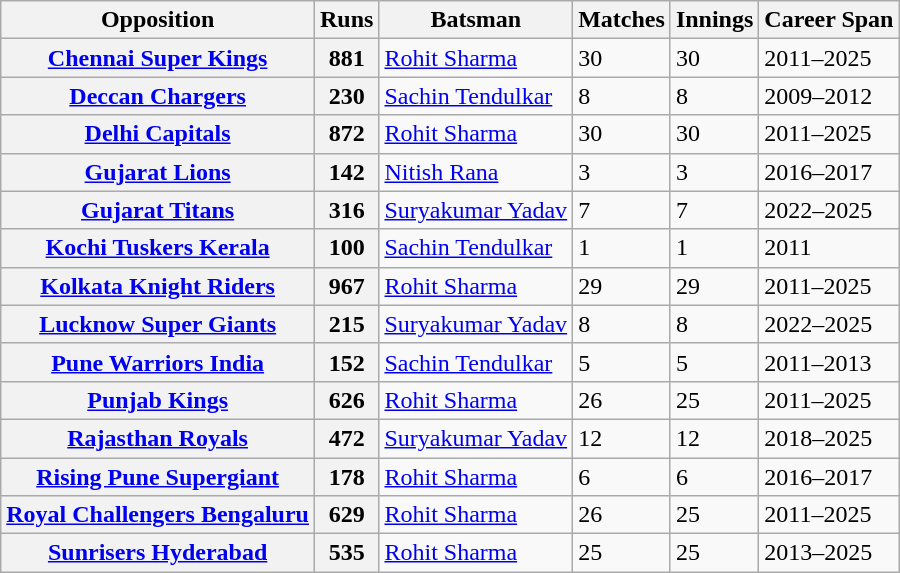<table class="wikitable">
<tr>
<th scope="col">Opposition</th>
<th scope="col">Runs</th>
<th scope="col">Batsman</th>
<th scope="col">Matches</th>
<th scope="col">Innings</th>
<th scope="col">Career Span</th>
</tr>
<tr>
<th scope="row"><a href='#'>Chennai Super Kings</a></th>
<th>881</th>
<td><a href='#'>Rohit Sharma</a></td>
<td>30</td>
<td>30</td>
<td>2011–2025</td>
</tr>
<tr>
<th scope="row"><a href='#'>Deccan Chargers</a></th>
<th>230</th>
<td><a href='#'>Sachin Tendulkar</a></td>
<td>8</td>
<td>8</td>
<td>2009–2012</td>
</tr>
<tr>
<th scope="row"><a href='#'>Delhi Capitals</a></th>
<th>872</th>
<td><a href='#'>Rohit Sharma</a></td>
<td>30</td>
<td>30</td>
<td>2011–2025</td>
</tr>
<tr>
<th scope="row"><a href='#'>Gujarat Lions</a></th>
<th>142</th>
<td><a href='#'>Nitish Rana</a></td>
<td>3</td>
<td>3</td>
<td>2016–2017</td>
</tr>
<tr>
<th scope="row"><a href='#'>Gujarat Titans</a></th>
<th>316</th>
<td><a href='#'>Suryakumar Yadav</a></td>
<td>7</td>
<td>7</td>
<td>2022–2025</td>
</tr>
<tr>
<th scope="row"><a href='#'>Kochi Tuskers Kerala</a></th>
<th>100</th>
<td><a href='#'>Sachin Tendulkar</a></td>
<td>1</td>
<td>1</td>
<td>2011</td>
</tr>
<tr>
<th scope="row"><a href='#'>Kolkata Knight Riders</a></th>
<th>967</th>
<td><a href='#'>Rohit Sharma</a></td>
<td>29</td>
<td>29</td>
<td>2011–2025</td>
</tr>
<tr>
<th scope="row"><a href='#'>Lucknow Super Giants</a></th>
<th>215</th>
<td><a href='#'>Suryakumar Yadav</a></td>
<td>8</td>
<td>8</td>
<td>2022–2025</td>
</tr>
<tr>
<th scope="row"><a href='#'>Pune Warriors India</a></th>
<th>152</th>
<td><a href='#'>Sachin Tendulkar</a></td>
<td>5</td>
<td>5</td>
<td>2011–2013</td>
</tr>
<tr>
<th scope="row"><a href='#'>Punjab Kings</a></th>
<th><strong>626</strong></th>
<td><a href='#'>Rohit Sharma</a></td>
<td>26</td>
<td>25</td>
<td>2011–2025</td>
</tr>
<tr>
<th scope="row"><a href='#'>Rajasthan Royals</a></th>
<th>472</th>
<td><a href='#'>Suryakumar Yadav</a></td>
<td>12</td>
<td>12</td>
<td>2018–2025</td>
</tr>
<tr>
<th scope="row"><a href='#'>Rising Pune Supergiant</a></th>
<th><strong>178</strong></th>
<td><a href='#'>Rohit Sharma</a></td>
<td>6</td>
<td>6</td>
<td>2016–2017</td>
</tr>
<tr>
<th scope="row"><a href='#'>Royal Challengers Bengaluru</a></th>
<th>629</th>
<td><a href='#'>Rohit Sharma</a></td>
<td>26</td>
<td>25</td>
<td>2011–2025</td>
</tr>
<tr>
<th scope="row"><a href='#'>Sunrisers Hyderabad</a></th>
<th>535</th>
<td><a href='#'>Rohit Sharma</a></td>
<td>25</td>
<td>25</td>
<td>2013–2025</td>
</tr>
</table>
